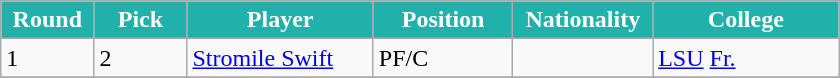<table class="wikitable sortable sortable">
<tr>
<th style="background:#20B2AA; color:#FFFFFF" width="10%">Round</th>
<th style="background:#20B2AA; color:#FFFFFF" width="10%">Pick</th>
<th style="background:#20B2AA; color:#FFFFFF" width="20%">Player</th>
<th style="background:#20B2AA; color:#FFFFFF" width="15%">Position</th>
<th style="background:#20B2AA; color:#FFFFFF" width="15%">Nationality</th>
<th style="background:#20B2AA; color:#FFFFFF" width="20%">College</th>
</tr>
<tr>
<td>1</td>
<td>2</td>
<td><a href='#'>Stromile Swift</a></td>
<td>PF/C</td>
<td></td>
<td><a href='#'>LSU</a> <a href='#'>Fr.</a></td>
</tr>
<tr>
</tr>
</table>
